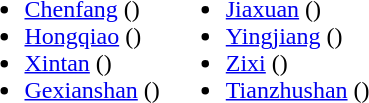<table>
<tr>
<td valign="top"><br><ul><li><a href='#'>Chenfang</a> ()</li><li><a href='#'>Hongqiao</a> ()</li><li><a href='#'>Xintan</a> ()</li><li><a href='#'>Gexianshan</a> ()</li></ul></td>
<td valign="top"><br><ul><li><a href='#'>Jiaxuan</a> ()</li><li><a href='#'>Yingjiang</a> ()</li><li><a href='#'>Zixi</a> ()</li><li><a href='#'>Tianzhushan</a> ()</li></ul></td>
</tr>
</table>
